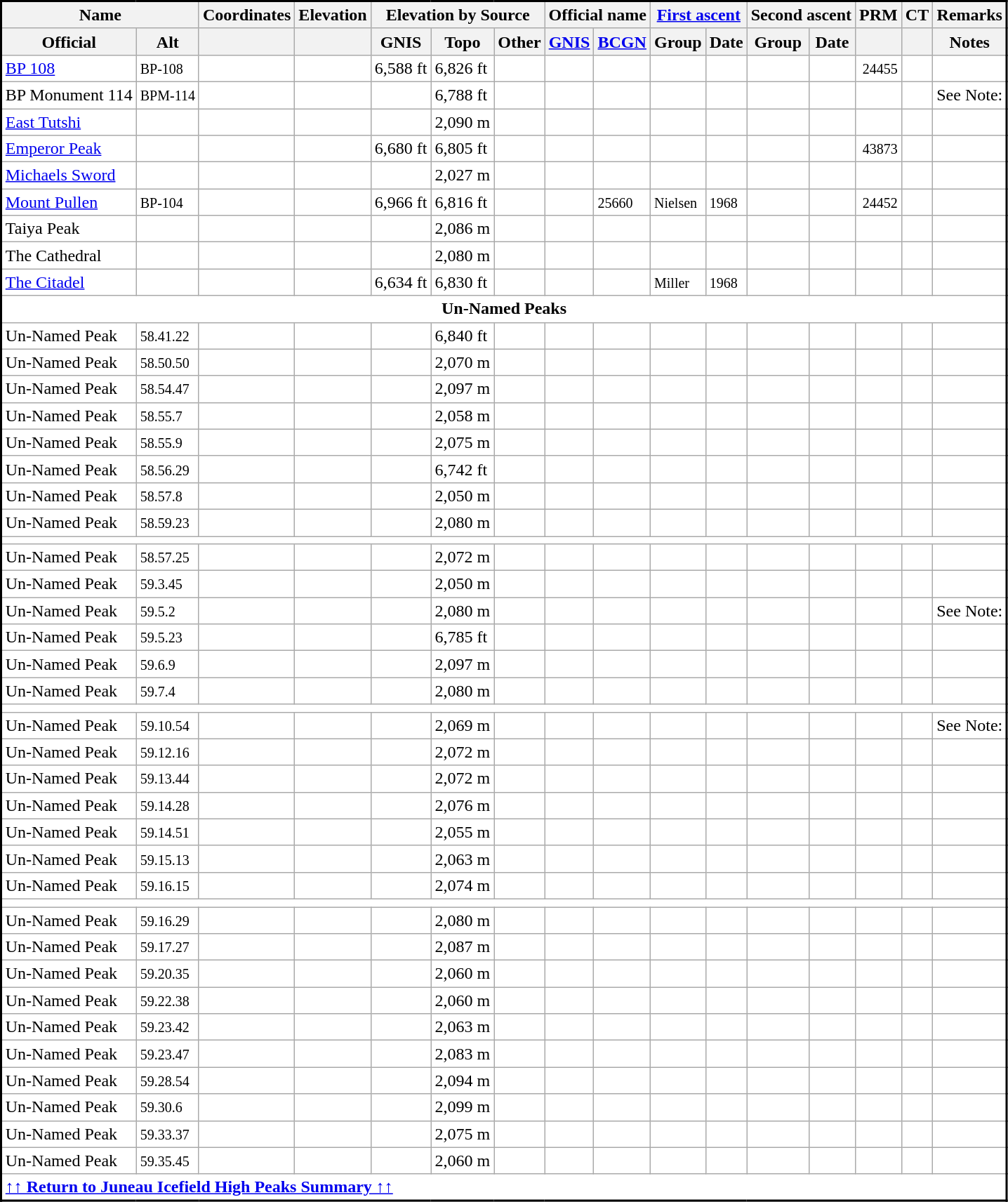<table class="wikitable" style="border:2px solid black; background: white; color: black">
<tr>
<th colspan="2">Name</th>
<th>Coordinates</th>
<th>Elevation</th>
<th colspan="3">Elevation by Source</th>
<th colspan="2">Official name</th>
<th colspan="2"><a href='#'>First ascent</a></th>
<th colspan="2">Second ascent</th>
<th>PRM</th>
<th>CT </th>
<th>Remarks</th>
</tr>
<tr>
<th>Official</th>
<th>Alt</th>
<th></th>
<th></th>
<th>GNIS</th>
<th>Topo</th>
<th>Other</th>
<th><a href='#'>GNIS</a></th>
<th><a href='#'>BCGN</a></th>
<th>Group</th>
<th>Date</th>
<th>Group</th>
<th>Date</th>
<th></th>
<th></th>
<th>Notes</th>
</tr>
<tr>
<td><a href='#'>BP 108</a></td>
<td><small>BP-108 </small></td>
<td><small></small></td>
<td style="text-align:right;"></td>
<td>6,588 ft</td>
<td>6,826 ft</td>
<td></td>
<td><small></small></td>
<td></td>
<td></td>
<td></td>
<td></td>
<td></td>
<td style="text-align:right;"><small>24455</small></td>
<td></td>
<td></td>
</tr>
<tr>
<td>BP Monument 114</td>
<td><small>BPM-114</small></td>
<td><small></small></td>
<td style="text-align:right;"></td>
<td></td>
<td>6,788 ft</td>
<td></td>
<td></td>
<td></td>
<td></td>
<td></td>
<td></td>
<td></td>
<td></td>
<td></td>
<td>See Note:</td>
</tr>
<tr>
<td><a href='#'>East Tutshi</a></td>
<td></td>
<td><small></small></td>
<td style="text-align:right;"></td>
<td></td>
<td>2,090 m</td>
<td></td>
<td></td>
<td></td>
<td></td>
<td></td>
<td></td>
<td></td>
<td></td>
<td></td>
<td></td>
</tr>
<tr>
<td> <a href='#'>Emperor Peak</a></td>
<td></td>
<td><small></small></td>
<td style="text-align:right;"></td>
<td>6,680 ft</td>
<td>6,805 ft</td>
<td></td>
<td><small></small></td>
<td></td>
<td></td>
<td></td>
<td></td>
<td></td>
<td style="text-align:right;"><small>43873</small></td>
<td></td>
<td></td>
</tr>
<tr>
<td><a href='#'>Michaels Sword</a></td>
<td></td>
<td><small></small></td>
<td style="text-align:right;"></td>
<td></td>
<td>2,027 m</td>
<td></td>
<td></td>
<td></td>
<td></td>
<td></td>
<td></td>
<td></td>
<td></td>
<td></td>
<td></td>
</tr>
<tr>
<td><a href='#'>Mount Pullen</a></td>
<td><small>BP-104 </small></td>
<td><small></small></td>
<td style="text-align:right;"></td>
<td>6,966 ft</td>
<td>6,816 ft</td>
<td></td>
<td><small></small></td>
<td><small>25660</small></td>
<td><small>Nielsen </small></td>
<td><small>1968</small></td>
<td></td>
<td></td>
<td style="text-align:right;"><small>24452</small></td>
<td></td>
<td></td>
</tr>
<tr>
<td>Taiya Peak</td>
<td></td>
<td><small></small></td>
<td style="text-align:right;"></td>
<td></td>
<td>2,086 m</td>
<td></td>
<td></td>
<td></td>
<td></td>
<td></td>
<td></td>
<td></td>
<td></td>
<td></td>
<td></td>
</tr>
<tr>
<td>The Cathedral</td>
<td></td>
<td><small></small></td>
<td style="text-align:right;"></td>
<td></td>
<td>2,080 m</td>
<td></td>
<td></td>
<td></td>
<td></td>
<td></td>
<td></td>
<td></td>
<td></td>
<td></td>
<td></td>
</tr>
<tr>
<td><a href='#'>The Citadel</a></td>
<td></td>
<td><small></small></td>
<td style="text-align:right;"></td>
<td>6,634 ft</td>
<td>6,830 ft</td>
<td></td>
<td><small></small></td>
<td></td>
<td><small>Miller </small></td>
<td><small>1968 </small></td>
<td></td>
<td></td>
<td></td>
<td></td>
<td></td>
</tr>
<tr>
<td colspan="16" style="text-align:center;"><strong>Un-Named Peaks</strong></td>
</tr>
<tr>
<td>Un-Named Peak</td>
<td><small>58.41.22</small></td>
<td><small></small></td>
<td style="text-align:right;"></td>
<td></td>
<td>6,840 ft</td>
<td></td>
<td></td>
<td></td>
<td></td>
<td></td>
<td></td>
<td></td>
<td></td>
<td></td>
<td></td>
</tr>
<tr>
<td>Un-Named Peak</td>
<td><small>58.50.50 </small></td>
<td><small></small></td>
<td style="text-align:right;"></td>
<td></td>
<td>2,070 m</td>
<td></td>
<td></td>
<td></td>
<td></td>
<td></td>
<td></td>
<td></td>
<td></td>
<td></td>
<td></td>
</tr>
<tr>
<td>Un-Named Peak</td>
<td><small>58.54.47 </small></td>
<td><small></small></td>
<td style="text-align:right;"></td>
<td></td>
<td>2,097 m</td>
<td></td>
<td></td>
<td></td>
<td></td>
<td></td>
<td></td>
<td></td>
<td></td>
<td></td>
<td></td>
</tr>
<tr>
<td>Un-Named Peak</td>
<td><small>58.55.7 </small></td>
<td><small></small></td>
<td style="text-align:right;"></td>
<td></td>
<td>2,058 m</td>
<td></td>
<td></td>
<td></td>
<td></td>
<td></td>
<td></td>
<td></td>
<td></td>
<td></td>
<td></td>
</tr>
<tr>
<td>Un-Named Peak</td>
<td><small>58.55.9 </small></td>
<td><small></small></td>
<td style="text-align:right;"></td>
<td></td>
<td>2,075 m</td>
<td></td>
<td></td>
<td></td>
<td></td>
<td></td>
<td></td>
<td></td>
<td></td>
<td></td>
<td></td>
</tr>
<tr>
<td> Un-Named Peak</td>
<td><small>58.56.29 </small></td>
<td><small></small></td>
<td style="text-align:right;"></td>
<td></td>
<td>6,742 ft</td>
<td></td>
<td></td>
<td></td>
<td></td>
<td></td>
<td></td>
<td></td>
<td></td>
<td></td>
<td></td>
</tr>
<tr>
<td>Un-Named Peak</td>
<td><small>58.57.8 </small></td>
<td><small></small></td>
<td style="text-align:right;"></td>
<td></td>
<td>2,050 m</td>
<td></td>
<td></td>
<td></td>
<td></td>
<td></td>
<td></td>
<td></td>
<td></td>
<td></td>
<td></td>
</tr>
<tr>
<td>Un-Named Peak</td>
<td><small>58.59.23 </small></td>
<td><small></small></td>
<td style="text-align:right;"></td>
<td></td>
<td>2,080 m</td>
<td></td>
<td></td>
<td></td>
<td></td>
<td></td>
<td></td>
<td></td>
<td></td>
<td></td>
<td></td>
</tr>
<tr>
<td colspan="16" style="text-align:center;"><strong></strong></td>
</tr>
<tr>
<td>Un-Named Peak</td>
<td><small>58.57.25 </small></td>
<td><small></small></td>
<td style="text-align:right;"></td>
<td></td>
<td>2,072 m</td>
<td></td>
<td></td>
<td></td>
<td></td>
<td></td>
<td></td>
<td></td>
<td></td>
<td></td>
<td></td>
</tr>
<tr>
<td>Un-Named Peak</td>
<td><small>59.3.45 </small></td>
<td><small></small></td>
<td style="text-align:right;"></td>
<td></td>
<td>2,050 m</td>
<td></td>
<td></td>
<td></td>
<td></td>
<td></td>
<td></td>
<td></td>
<td></td>
<td></td>
<td></td>
</tr>
<tr>
<td>Un-Named Peak</td>
<td><small>59.5.2 </small></td>
<td><small></small></td>
<td style="text-align:right;"></td>
<td></td>
<td>2,080 m</td>
<td></td>
<td></td>
<td></td>
<td></td>
<td></td>
<td></td>
<td></td>
<td></td>
<td></td>
<td>See Note:</td>
</tr>
<tr>
<td> Un-Named Peak</td>
<td><small>59.5.23 </small></td>
<td><small></small></td>
<td style="text-align:right;"></td>
<td></td>
<td>6,785 ft</td>
<td></td>
<td></td>
<td></td>
<td></td>
<td></td>
<td></td>
<td></td>
<td></td>
<td></td>
<td></td>
</tr>
<tr>
<td>Un-Named Peak</td>
<td><small>59.6.9 </small></td>
<td><small></small></td>
<td style="text-align:right;"></td>
<td></td>
<td>2,097 m</td>
<td></td>
<td></td>
<td></td>
<td></td>
<td></td>
<td></td>
<td></td>
<td></td>
<td></td>
<td></td>
</tr>
<tr>
<td>Un-Named Peak</td>
<td><small>59.7.4 </small></td>
<td><small></small></td>
<td style="text-align:right;"></td>
<td></td>
<td>2,080 m</td>
<td></td>
<td></td>
<td></td>
<td></td>
<td></td>
<td></td>
<td></td>
<td></td>
<td></td>
<td></td>
</tr>
<tr>
<td colspan="16" style="text-align:center;"><strong></strong></td>
</tr>
<tr>
<td>Un-Named Peak</td>
<td><small>59.10.54 </small></td>
<td><small></small></td>
<td style="text-align:right;"></td>
<td></td>
<td>2,069 m</td>
<td></td>
<td></td>
<td></td>
<td></td>
<td></td>
<td></td>
<td></td>
<td></td>
<td></td>
<td>See Note:</td>
</tr>
<tr>
<td>Un-Named Peak</td>
<td><small>59.12.16 </small></td>
<td><small></small></td>
<td style="text-align:right;"></td>
<td></td>
<td>2,072 m</td>
<td></td>
<td></td>
<td></td>
<td></td>
<td></td>
<td></td>
<td></td>
<td></td>
<td></td>
<td></td>
</tr>
<tr>
<td>Un-Named Peak</td>
<td><small>59.13.44 </small></td>
<td><small></small></td>
<td style="text-align:right;"></td>
<td></td>
<td>2,072 m</td>
<td></td>
<td></td>
<td></td>
<td></td>
<td></td>
<td></td>
<td></td>
<td></td>
<td></td>
<td></td>
</tr>
<tr>
<td>Un-Named Peak</td>
<td><small>59.14.28 </small></td>
<td><small></small></td>
<td style="text-align:right;"></td>
<td></td>
<td>2,076 m</td>
<td></td>
<td></td>
<td></td>
<td></td>
<td></td>
<td></td>
<td></td>
<td></td>
<td></td>
<td></td>
</tr>
<tr>
<td>Un-Named Peak</td>
<td><small>59.14.51 </small></td>
<td><small></small></td>
<td style="text-align:right;"></td>
<td></td>
<td>2,055 m</td>
<td></td>
<td></td>
<td></td>
<td></td>
<td></td>
<td></td>
<td></td>
<td></td>
<td></td>
<td></td>
</tr>
<tr>
<td>Un-Named Peak</td>
<td><small>59.15.13 </small></td>
<td><small></small></td>
<td style="text-align:right;"></td>
<td></td>
<td>2,063 m</td>
<td></td>
<td></td>
<td></td>
<td></td>
<td></td>
<td></td>
<td></td>
<td></td>
<td></td>
<td></td>
</tr>
<tr>
<td>Un-Named Peak</td>
<td><small>59.16.15 </small></td>
<td><small></small></td>
<td style="text-align:right;"></td>
<td></td>
<td>2,074 m</td>
<td></td>
<td></td>
<td></td>
<td></td>
<td></td>
<td></td>
<td></td>
<td></td>
<td></td>
<td></td>
</tr>
<tr>
<td colspan="16" style="text-align:center;"><strong></strong></td>
</tr>
<tr>
<td>Un-Named Peak</td>
<td><small>59.16.29 </small></td>
<td><small></small></td>
<td style="text-align:right;"></td>
<td></td>
<td>2,080 m</td>
<td></td>
<td></td>
<td></td>
<td></td>
<td></td>
<td></td>
<td></td>
<td></td>
<td></td>
<td></td>
</tr>
<tr>
<td>Un-Named Peak</td>
<td><small>59.17.27 </small></td>
<td><small></small></td>
<td style="text-align:right;"></td>
<td></td>
<td>2,087 m</td>
<td></td>
<td></td>
<td></td>
<td></td>
<td></td>
<td></td>
<td></td>
<td></td>
<td></td>
<td></td>
</tr>
<tr>
<td>Un-Named Peak</td>
<td><small>59.20.35 </small></td>
<td><small></small></td>
<td style="text-align:right;"></td>
<td></td>
<td>2,060 m</td>
<td></td>
<td></td>
<td></td>
<td></td>
<td></td>
<td></td>
<td></td>
<td></td>
<td></td>
<td></td>
</tr>
<tr>
<td>Un-Named Peak</td>
<td><small>59.22.38 </small></td>
<td><small></small></td>
<td style="text-align:right;"></td>
<td></td>
<td>2,060 m</td>
<td></td>
<td></td>
<td></td>
<td></td>
<td></td>
<td></td>
<td></td>
<td></td>
<td></td>
<td></td>
</tr>
<tr>
<td>Un-Named Peak</td>
<td><small>59.23.42 </small></td>
<td><small></small></td>
<td style="text-align:right;"></td>
<td></td>
<td>2,063 m</td>
<td></td>
<td></td>
<td></td>
<td></td>
<td></td>
<td></td>
<td></td>
<td></td>
<td></td>
<td></td>
</tr>
<tr>
<td>Un-Named Peak</td>
<td><small>59.23.47 </small></td>
<td><small></small></td>
<td style="text-align:right;"></td>
<td></td>
<td>2,083 m</td>
<td></td>
<td></td>
<td></td>
<td></td>
<td></td>
<td></td>
<td></td>
<td></td>
<td></td>
<td></td>
</tr>
<tr>
<td>Un-Named Peak</td>
<td><small>59.28.54 </small></td>
<td><small></small></td>
<td style="text-align:right;"></td>
<td></td>
<td>2,094 m</td>
<td></td>
<td></td>
<td></td>
<td></td>
<td></td>
<td></td>
<td></td>
<td></td>
<td></td>
<td></td>
</tr>
<tr>
<td>Un-Named Peak</td>
<td><small>59.30.6 </small></td>
<td><small></small></td>
<td style="text-align:right;"></td>
<td></td>
<td>2,099 m</td>
<td></td>
<td></td>
<td></td>
<td></td>
<td></td>
<td></td>
<td></td>
<td></td>
<td></td>
<td></td>
</tr>
<tr>
<td>Un-Named Peak</td>
<td><small>59.33.37 </small></td>
<td><small></small></td>
<td style="text-align:right;"></td>
<td></td>
<td>2,075 m</td>
<td></td>
<td></td>
<td></td>
<td></td>
<td></td>
<td></td>
<td></td>
<td></td>
<td></td>
<td></td>
</tr>
<tr>
<td>Un-Named Peak</td>
<td><small>59.35.45 </small></td>
<td><small></small></td>
<td style="text-align:right;"></td>
<td></td>
<td>2,060 m</td>
<td></td>
<td></td>
<td></td>
<td></td>
<td></td>
<td></td>
<td></td>
<td></td>
<td></td>
<td></td>
</tr>
<tr>
<td colspan="16"><a href='#'><strong>↑↑ Return to Juneau Icefield High Peaks Summary ↑↑</strong></a></td>
</tr>
<tr>
</tr>
</table>
